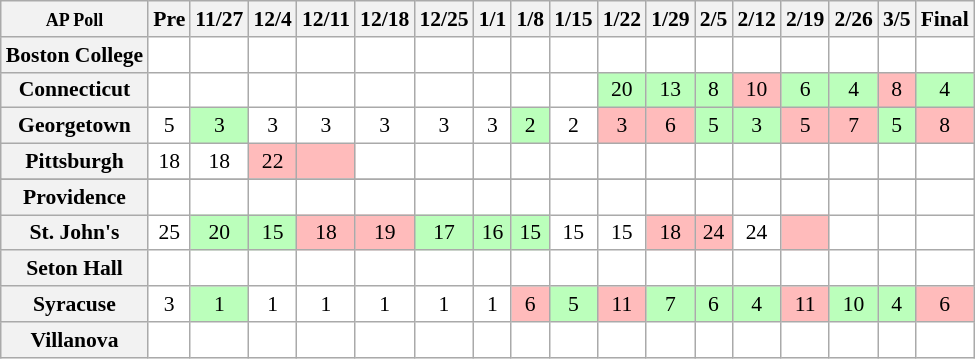<table class="wikitable" style="white-space:nowrap;font-size:90%;">
<tr>
<th><small>AP Poll</small></th>
<th>Pre</th>
<th>11/27</th>
<th>12/4</th>
<th>12/11</th>
<th>12/18</th>
<th>12/25</th>
<th>1/1</th>
<th>1/8</th>
<th>1/15</th>
<th>1/22</th>
<th>1/29</th>
<th>2/5</th>
<th>2/12</th>
<th>2/19</th>
<th>2/26</th>
<th>3/5</th>
<th>Final</th>
</tr>
<tr style="text-align:center;">
<th style="text-align:left;">Boston College</th>
<td style="background:#fff;"></td>
<td style="background:#fff;"></td>
<td style="background:#fff;"></td>
<td style="background:#fff;"></td>
<td style="background:#fff;"></td>
<td style="background:#fff;"></td>
<td style="background:#fff;"></td>
<td style="background:#fff;"></td>
<td style="background:#fff;"></td>
<td style="background:#fff;"></td>
<td style="background:#fff;"></td>
<td style="background:#fff;"></td>
<td style="background:#fff;"></td>
<td style="background:#fff;"></td>
<td style="background:#fff;"></td>
<td style="background:#fff;"></td>
<td style="background:#fff;"></td>
</tr>
<tr style="text-align:center;">
<th>Connecticut</th>
<td style="background:#fff;"></td>
<td style="background:#fff;"></td>
<td style="background:#fff;"></td>
<td style="background:#fff;"></td>
<td style="background:#fff;"></td>
<td style="background:#fff;"></td>
<td style="background:#fff;"></td>
<td style="background:#fff;"></td>
<td style="background:#fff;"></td>
<td style="background:#bfb;">20</td>
<td style="background:#bfb;">13</td>
<td style="background:#bfb;">8</td>
<td style="background:#fbb;">10</td>
<td style="background:#bfb;">6</td>
<td style="background:#bfb;">4</td>
<td style="background:#fbb;">8</td>
<td style="background:#bfb;">4</td>
</tr>
<tr style="text-align:center;">
<th>Georgetown</th>
<td style="background:#fff;">5</td>
<td style="background:#bfb;">3</td>
<td style="background:#fff;">3</td>
<td style="background:#fff;">3</td>
<td style="background:#fff;">3</td>
<td style="background:#fff;">3</td>
<td style="background:#fff;">3</td>
<td style="background:#bfb;">2</td>
<td style="background:#fff;">2</td>
<td style="background:#fbb;">3</td>
<td style="background:#fbb;">6</td>
<td style="background:#bfb;">5</td>
<td style="background:#bfb;">3</td>
<td style="background:#fbb;">5</td>
<td style="background:#fbb;">7</td>
<td style="background:#bfb;">5</td>
<td style="background:#fbb;">8</td>
</tr>
<tr style="text-align:center;">
<th>Pittsburgh</th>
<td style="background:#fff;">18</td>
<td style="background:#fff;">18</td>
<td style="background:#fbb;">22</td>
<td style="background:#fbb;"></td>
<td style="background:#fff;"></td>
<td style="background:#fff;"></td>
<td style="background:#fff;"></td>
<td style="background:#fff;"></td>
<td style="background:#fff;"></td>
<td style="background:#fff;"></td>
<td style="background:#fff;"></td>
<td style="background:#fff;"></td>
<td style="background:#fff;"></td>
<td style="background:#fff;"></td>
<td style="background:#fff;"></td>
<td style="background:#fff;"></td>
<td style="background:#fff;"></td>
</tr>
<tr style="text-align:center;">
</tr>
<tr style="text-align:center;">
<th>Providence</th>
<td style="background:#fff;"></td>
<td style="background:#fff;"></td>
<td style="background:#fff;"></td>
<td style="background:#fff;"></td>
<td style="background:#fff;"></td>
<td style="background:#fff;"></td>
<td style="background:#fff;"></td>
<td style="background:#fff;"></td>
<td style="background:#fff;"></td>
<td style="background:#fff;"></td>
<td style="background:#fff;"></td>
<td style="background:#fff;"></td>
<td style="background:#fff;"></td>
<td style="background:#fff;"></td>
<td style="background:#fff;"></td>
<td style="background:#fff;"></td>
<td style="background:#fff;"></td>
</tr>
<tr style="text-align:center;">
<th>St. John's</th>
<td style="background:#fff;">25</td>
<td style="background:#bfb;">20</td>
<td style="background:#bfb;">15</td>
<td style="background:#fbb;">18</td>
<td style="background:#fbb;">19</td>
<td style="background:#bfb;">17</td>
<td style="background:#bfb;">16</td>
<td style="background:#bfb;">15</td>
<td style="background:#fff;">15</td>
<td style="background:#fff;">15</td>
<td style="background:#fbb;">18</td>
<td style="background:#fbb;">24</td>
<td style="background:#fff;">24</td>
<td style="background:#fbb;"></td>
<td style="background:#fff;"></td>
<td style="background:#fff;"></td>
<td style="background:#fff;"></td>
</tr>
<tr style="text-align:center;">
<th>Seton Hall</th>
<td style="background:#fff;"></td>
<td style="background:#fff;"></td>
<td style="background:#fff;"></td>
<td style="background:#fff;"></td>
<td style="background:#fff;"></td>
<td style="background:#fff;"></td>
<td style="background:#fff;"></td>
<td style="background:#fff;"></td>
<td style="background:#fff;"></td>
<td style="background:#fff;"></td>
<td style="background:#fff;"></td>
<td style="background:#fff;"></td>
<td style="background:#fff;"></td>
<td style="background:#fff;"></td>
<td style="background:#fff;"></td>
<td style="background:#fff;"></td>
<td style="background:#fff;"></td>
</tr>
<tr style="text-align:center;">
<th>Syracuse</th>
<td style="background:#fff;">3</td>
<td style="background:#bfb;">1</td>
<td style="background:#fff;">1</td>
<td style="background:#fff;">1</td>
<td style="background:#fff;">1</td>
<td style="background:#fff;">1</td>
<td style="background:#fff;">1</td>
<td style="background:#fbb;">6</td>
<td style="background:#bfb;">5</td>
<td style="background:#fbb;">11</td>
<td style="background:#bfb;">7</td>
<td style="background:#bfb;">6</td>
<td style="background:#bfb;">4</td>
<td style="background:#fbb;">11</td>
<td style="background:#bfb;">10</td>
<td style="background:#bfb;">4</td>
<td style="background:#fbb;">6</td>
</tr>
<tr style="text-align:center;">
<th>Villanova</th>
<td style="background:#fff;"></td>
<td style="background:#fff;"></td>
<td style="background:#fff;"></td>
<td style="background:#fff;"></td>
<td style="background:#fff;"></td>
<td style="background:#fff;"></td>
<td style="background:#fff;"></td>
<td style="background:#fff;"></td>
<td style="background:#fff;"></td>
<td style="background:#fff;"></td>
<td style="background:#fff;"></td>
<td style="background:#fff;"></td>
<td style="background:#fff;"></td>
<td style="background:#fff;"></td>
<td style="background:#fff;"></td>
<td style="background:#fff;"></td>
<td style="background:#fff;"></td>
</tr>
</table>
